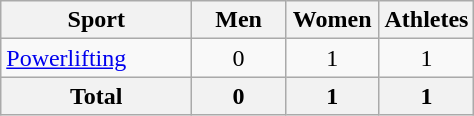<table class="wikitable sortable" style="text-align:center;">
<tr>
<th width=120>Sport</th>
<th width=55>Men</th>
<th width=55>Women</th>
<th width="55">Athletes</th>
</tr>
<tr>
<td align=left><a href='#'>Powerlifting</a></td>
<td>0</td>
<td>1</td>
<td>1</td>
</tr>
<tr>
<th>Total</th>
<th>0</th>
<th>1</th>
<th>1</th>
</tr>
</table>
